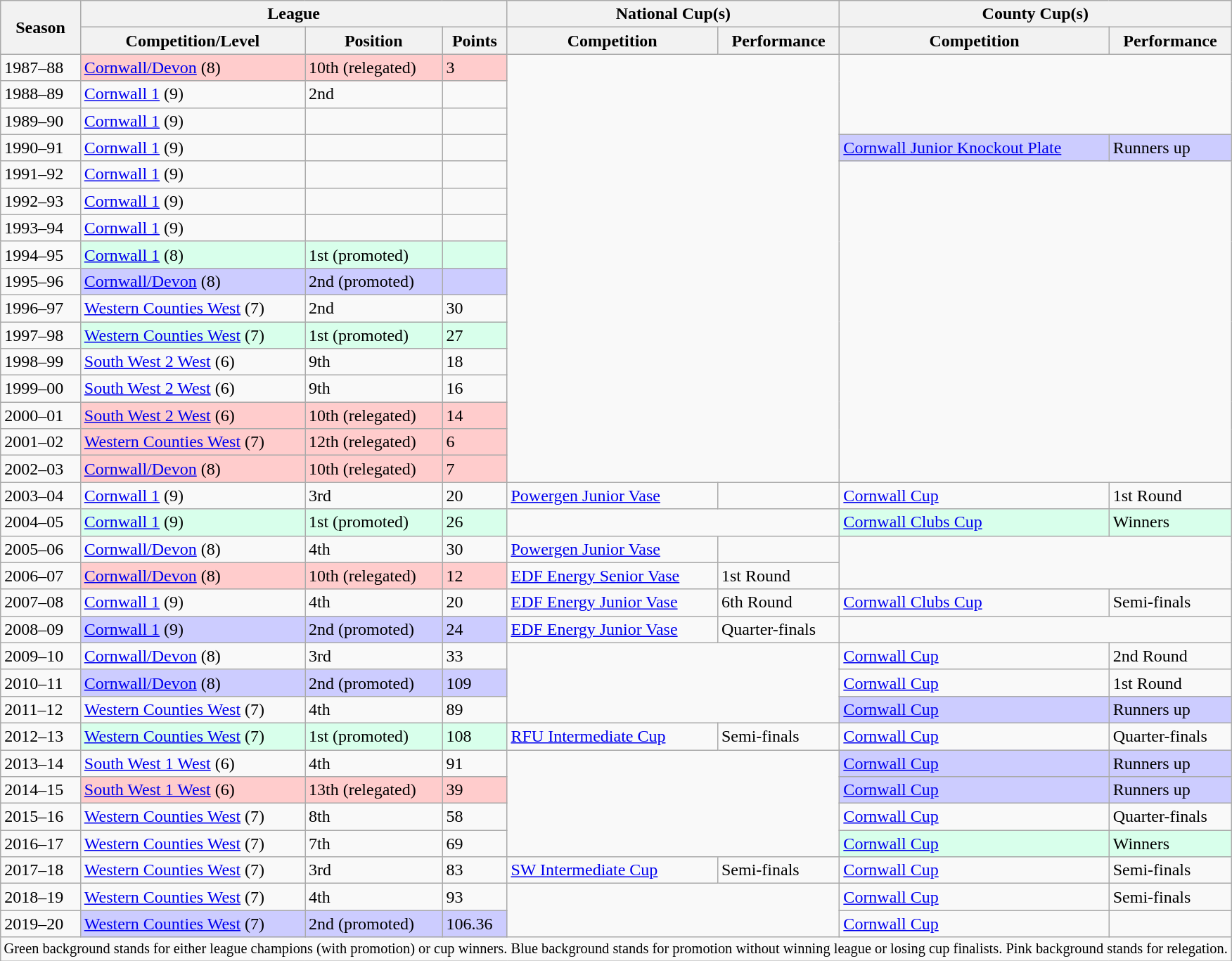<table class="wikitable">
<tr>
<th rowspan="2">Season</th>
<th colspan="3">League</th>
<th colspan="2">National Cup(s)</th>
<th colspan="2">County Cup(s)</th>
</tr>
<tr>
<th>Competition/Level</th>
<th>Position</th>
<th>Points</th>
<th>Competition</th>
<th>Performance</th>
<th>Competition</th>
<th>Performance</th>
</tr>
<tr>
<td>1987–88</td>
<td style="background: #ffcccc"><a href='#'>Cornwall/Devon</a> (8)</td>
<td style="background: #ffcccc">10th (relegated)</td>
<td style="background: #ffcccc">3</td>
<td rowspan=16 colspan=2></td>
</tr>
<tr>
<td>1988–89</td>
<td><a href='#'>Cornwall 1</a> (9)</td>
<td>2nd</td>
<td></td>
</tr>
<tr>
<td>1989–90</td>
<td><a href='#'>Cornwall 1</a> (9)</td>
<td></td>
<td></td>
</tr>
<tr>
<td>1990–91</td>
<td><a href='#'>Cornwall 1</a> (9)</td>
<td></td>
<td></td>
<td style="background: #ccccff"><a href='#'>Cornwall Junior Knockout Plate</a></td>
<td style="background: #ccccff">Runners up</td>
</tr>
<tr>
<td>1991–92</td>
<td><a href='#'>Cornwall 1</a> (9)</td>
<td></td>
<td></td>
</tr>
<tr>
<td>1992–93</td>
<td><a href='#'>Cornwall 1</a> (9)</td>
<td></td>
<td></td>
</tr>
<tr>
<td>1993–94</td>
<td><a href='#'>Cornwall 1</a> (9)</td>
<td></td>
<td></td>
</tr>
<tr>
<td>1994–95</td>
<td style="background: #d8ffeb"><a href='#'>Cornwall 1</a> (8)</td>
<td style="background: #d8ffeb">1st (promoted)</td>
<td style="background: #d8ffeb"></td>
</tr>
<tr>
<td>1995–96</td>
<td style="background: #ccccff"><a href='#'>Cornwall/Devon</a> (8)</td>
<td style="background: #ccccff">2nd (promoted)</td>
<td style="background: #ccccff"></td>
</tr>
<tr>
<td>1996–97</td>
<td><a href='#'>Western Counties West</a> (7)</td>
<td>2nd</td>
<td>30</td>
</tr>
<tr>
<td>1997–98</td>
<td style="background: #d8ffeb"><a href='#'>Western Counties West</a> (7)</td>
<td style="background: #d8ffeb">1st (promoted)</td>
<td style="background: #d8ffeb">27</td>
</tr>
<tr>
<td>1998–99</td>
<td><a href='#'>South West 2 West</a> (6)</td>
<td>9th</td>
<td>18</td>
</tr>
<tr>
<td>1999–00</td>
<td><a href='#'>South West 2 West</a> (6)</td>
<td>9th</td>
<td>16</td>
</tr>
<tr>
<td>2000–01</td>
<td style="background: #ffcccc"><a href='#'>South West 2 West</a> (6)</td>
<td style="background: #ffcccc">10th (relegated)</td>
<td style="background: #ffcccc">14</td>
</tr>
<tr>
<td>2001–02</td>
<td style="background: #ffcccc"><a href='#'>Western Counties West</a> (7)</td>
<td style="background: #ffcccc">12th (relegated)</td>
<td style="background: #ffcccc">6</td>
</tr>
<tr>
<td>2002–03</td>
<td style="background: #ffcccc"><a href='#'>Cornwall/Devon</a> (8)</td>
<td style="background: #ffcccc">10th (relegated)</td>
<td style="background: #ffcccc">7</td>
</tr>
<tr>
<td>2003–04</td>
<td><a href='#'>Cornwall 1</a> (9)</td>
<td>3rd</td>
<td>20</td>
<td><a href='#'>Powergen Junior Vase</a></td>
<td></td>
<td><a href='#'>Cornwall Cup</a></td>
<td>1st Round</td>
</tr>
<tr>
<td>2004–05</td>
<td style="background: #d8ffeb"><a href='#'>Cornwall 1</a> (9)</td>
<td style="background: #d8ffeb">1st (promoted)</td>
<td style="background: #d8ffeb">26</td>
<td rowspan=1 colspan=2></td>
<td style="background: #d8ffeb"><a href='#'>Cornwall Clubs Cup</a></td>
<td style="background: #d8ffeb">Winners</td>
</tr>
<tr>
<td>2005–06</td>
<td><a href='#'>Cornwall/Devon</a> (8)</td>
<td>4th</td>
<td>30</td>
<td><a href='#'>Powergen Junior Vase</a></td>
<td></td>
</tr>
<tr>
<td>2006–07</td>
<td style="background: #ffcccc"><a href='#'>Cornwall/Devon</a> (8)</td>
<td style="background: #ffcccc">10th (relegated)</td>
<td style="background: #ffcccc">12</td>
<td><a href='#'>EDF Energy Senior Vase</a></td>
<td>1st Round</td>
</tr>
<tr>
<td>2007–08</td>
<td><a href='#'>Cornwall 1</a> (9)</td>
<td>4th</td>
<td>20</td>
<td><a href='#'>EDF Energy Junior Vase</a></td>
<td>6th Round</td>
<td><a href='#'>Cornwall Clubs Cup</a></td>
<td>Semi-finals</td>
</tr>
<tr>
<td>2008–09</td>
<td style="background: #ccccff"><a href='#'>Cornwall 1</a> (9)</td>
<td style="background: #ccccff">2nd (promoted)</td>
<td style="background: #ccccff">24</td>
<td><a href='#'>EDF Energy Junior Vase</a></td>
<td>Quarter-finals</td>
</tr>
<tr>
<td>2009–10</td>
<td><a href='#'>Cornwall/Devon</a> (8)</td>
<td>3rd</td>
<td>33</td>
<td rowspan=3 colspan=2></td>
<td><a href='#'>Cornwall Cup</a></td>
<td>2nd Round</td>
</tr>
<tr>
<td>2010–11</td>
<td style="background: #ccccff"><a href='#'>Cornwall/Devon</a> (8)</td>
<td style="background: #ccccff">2nd (promoted)</td>
<td style="background: #ccccff">109</td>
<td><a href='#'>Cornwall Cup</a></td>
<td>1st Round</td>
</tr>
<tr>
<td>2011–12</td>
<td><a href='#'>Western Counties West</a> (7)</td>
<td>4th</td>
<td>89</td>
<td style="background: #ccccff"><a href='#'>Cornwall Cup</a></td>
<td style="background: #ccccff">Runners up</td>
</tr>
<tr>
<td>2012–13</td>
<td style="background: #d8ffeb"><a href='#'>Western Counties West</a> (7)</td>
<td style="background: #d8ffeb">1st (promoted)</td>
<td style="background: #d8ffeb">108</td>
<td><a href='#'>RFU Intermediate Cup</a></td>
<td>Semi-finals</td>
<td><a href='#'>Cornwall Cup</a></td>
<td>Quarter-finals</td>
</tr>
<tr>
<td>2013–14</td>
<td><a href='#'>South West 1 West</a> (6)</td>
<td>4th</td>
<td>91</td>
<td rowspan=4 colspan=2></td>
<td style="background: #ccccff"><a href='#'>Cornwall Cup</a></td>
<td style="background: #ccccff">Runners up</td>
</tr>
<tr>
<td>2014–15</td>
<td style="background: #ffcccc"><a href='#'>South West 1 West</a> (6)</td>
<td style="background: #ffcccc">13th (relegated)</td>
<td style="background: #ffcccc">39</td>
<td style="background: #ccccff"><a href='#'>Cornwall Cup</a></td>
<td style="background: #ccccff">Runners up</td>
</tr>
<tr>
<td>2015–16</td>
<td><a href='#'>Western Counties West</a> (7)</td>
<td>8th</td>
<td>58</td>
<td><a href='#'>Cornwall Cup</a></td>
<td>Quarter-finals</td>
</tr>
<tr>
<td>2016–17</td>
<td><a href='#'>Western Counties West</a> (7)</td>
<td>7th</td>
<td>69</td>
<td style="background: #d8ffeb"><a href='#'>Cornwall Cup</a></td>
<td style="background: #d8ffeb">Winners</td>
</tr>
<tr>
<td>2017–18</td>
<td><a href='#'>Western Counties West</a> (7)</td>
<td>3rd</td>
<td>83</td>
<td><a href='#'>SW Intermediate Cup</a></td>
<td>Semi-finals</td>
<td><a href='#'>Cornwall Cup</a></td>
<td>Semi-finals</td>
</tr>
<tr>
<td>2018–19</td>
<td><a href='#'>Western Counties West</a> (7)</td>
<td>4th</td>
<td>93</td>
<td rowspan=2 colspan=2></td>
<td><a href='#'>Cornwall Cup</a></td>
<td>Semi-finals</td>
</tr>
<tr>
<td>2019–20</td>
<td style="background: #ccccff"><a href='#'>Western Counties West</a> (7)</td>
<td style="background: #ccccff">2nd (promoted)</td>
<td style="background: #ccccff">106.36</td>
<td><a href='#'>Cornwall Cup</a></td>
<td></td>
</tr>
<tr>
<td colspan="15" style="border:0px;font-size:85%;"><span>Green background</span> stands for either league champions (with promotion) or cup winners. <span>Blue background</span> stands for promotion without winning league or losing cup finalists. <span>Pink background</span> stands for relegation.<br></td>
</tr>
</table>
